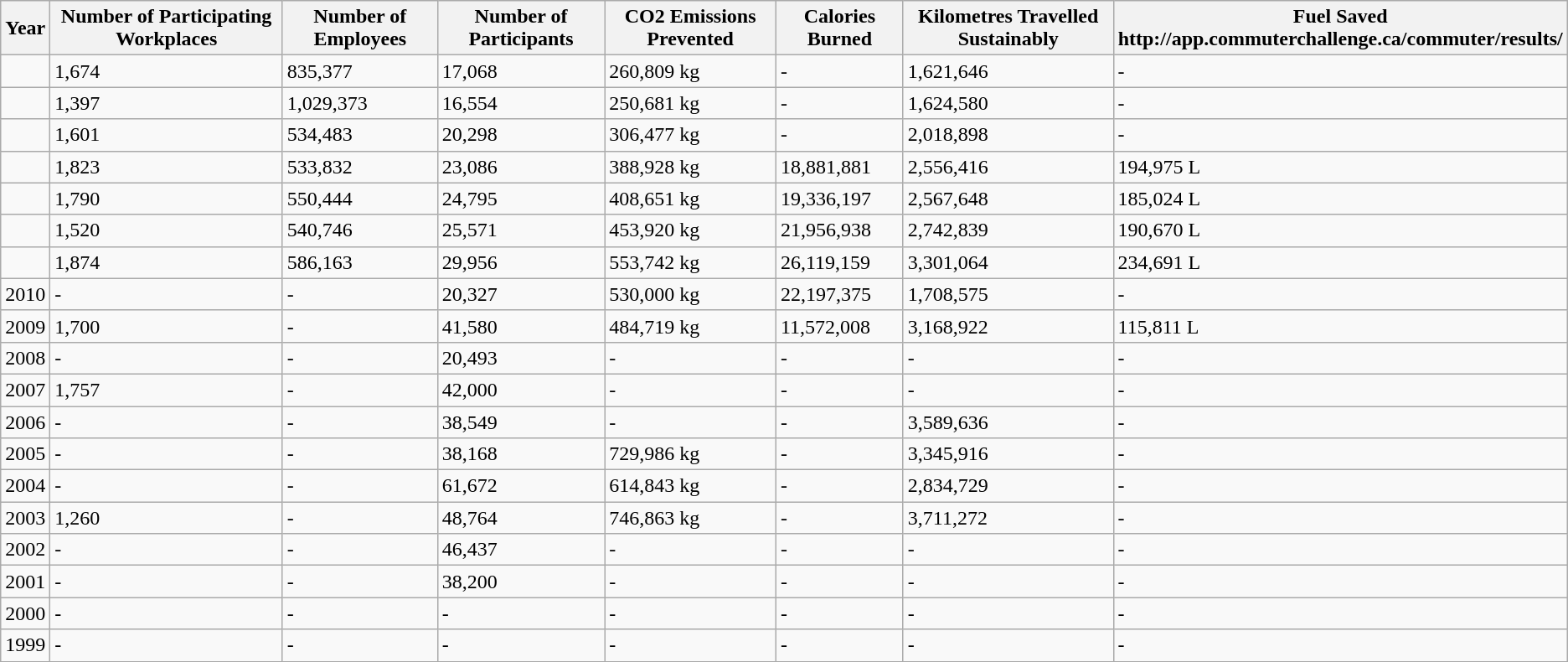<table class="wikitable">
<tr>
<th>Year</th>
<th>Number of Participating Workplaces</th>
<th>Number of Employees</th>
<th>Number of Participants</th>
<th>CO2 Emissions Prevented</th>
<th>Calories Burned</th>
<th>Kilometres Travelled Sustainably</th>
<th>Fuel Saved<br>http://app.commuterchallenge.ca/commuter/results/</th>
</tr>
<tr>
<td></td>
<td>1,674</td>
<td>835,377</td>
<td>17,068</td>
<td>260,809 kg</td>
<td>-</td>
<td>1,621,646</td>
<td>-</td>
</tr>
<tr>
<td></td>
<td>1,397</td>
<td>1,029,373</td>
<td>16,554</td>
<td>250,681 kg</td>
<td>-</td>
<td>1,624,580</td>
<td>-</td>
</tr>
<tr>
<td></td>
<td>1,601</td>
<td>534,483</td>
<td>20,298</td>
<td>306,477 kg</td>
<td>-</td>
<td>2,018,898</td>
<td>-</td>
</tr>
<tr>
<td></td>
<td>1,823</td>
<td>533,832</td>
<td>23,086</td>
<td>388,928 kg</td>
<td>18,881,881</td>
<td>2,556,416</td>
<td>194,975 L</td>
</tr>
<tr>
<td></td>
<td>1,790</td>
<td>550,444</td>
<td>24,795</td>
<td>408,651 kg</td>
<td>19,336,197</td>
<td>2,567,648</td>
<td>185,024 L</td>
</tr>
<tr>
<td></td>
<td>1,520</td>
<td>540,746</td>
<td>25,571</td>
<td>453,920 kg</td>
<td>21,956,938</td>
<td>2,742,839</td>
<td>190,670 L</td>
</tr>
<tr>
<td></td>
<td>1,874</td>
<td>586,163</td>
<td>29,956</td>
<td>553,742 kg</td>
<td>26,119,159</td>
<td>3,301,064</td>
<td>234,691 L</td>
</tr>
<tr>
<td>2010</td>
<td>-</td>
<td>-</td>
<td>20,327</td>
<td>530,000 kg</td>
<td>22,197,375</td>
<td>1,708,575</td>
<td>-</td>
</tr>
<tr>
<td>2009</td>
<td>1,700</td>
<td>-</td>
<td>41,580</td>
<td>484,719 kg</td>
<td>11,572,008</td>
<td>3,168,922</td>
<td>115,811 L</td>
</tr>
<tr>
<td>2008</td>
<td>-</td>
<td>-</td>
<td>20,493</td>
<td>-</td>
<td>-</td>
<td>-</td>
<td>-</td>
</tr>
<tr>
<td>2007</td>
<td>1,757</td>
<td>-</td>
<td>42,000</td>
<td>-</td>
<td>-</td>
<td>-</td>
<td>-</td>
</tr>
<tr>
<td>2006</td>
<td>-</td>
<td>-</td>
<td>38,549</td>
<td>-</td>
<td>-</td>
<td>3,589,636</td>
<td>-</td>
</tr>
<tr>
<td>2005</td>
<td>-</td>
<td>-</td>
<td>38,168</td>
<td>729,986 kg</td>
<td>-</td>
<td>3,345,916</td>
<td>-</td>
</tr>
<tr>
<td>2004</td>
<td>-</td>
<td>-</td>
<td>61,672</td>
<td>614,843 kg</td>
<td>-</td>
<td>2,834,729</td>
<td>-</td>
</tr>
<tr>
<td>2003</td>
<td>1,260</td>
<td>-</td>
<td>48,764</td>
<td>746,863 kg</td>
<td>-</td>
<td>3,711,272</td>
<td>-</td>
</tr>
<tr>
<td>2002</td>
<td>-</td>
<td>-</td>
<td>46,437</td>
<td>-</td>
<td>-</td>
<td>-</td>
<td>-</td>
</tr>
<tr>
<td>2001</td>
<td>-</td>
<td>-</td>
<td>38,200</td>
<td>-</td>
<td>-</td>
<td>-</td>
<td>-</td>
</tr>
<tr>
<td>2000</td>
<td>-</td>
<td>-</td>
<td>-</td>
<td>-</td>
<td>-</td>
<td>-</td>
<td>-</td>
</tr>
<tr>
<td>1999</td>
<td>-</td>
<td>-</td>
<td>-</td>
<td>-</td>
<td>-</td>
<td>-</td>
<td>-</td>
</tr>
<tr>
</tr>
</table>
